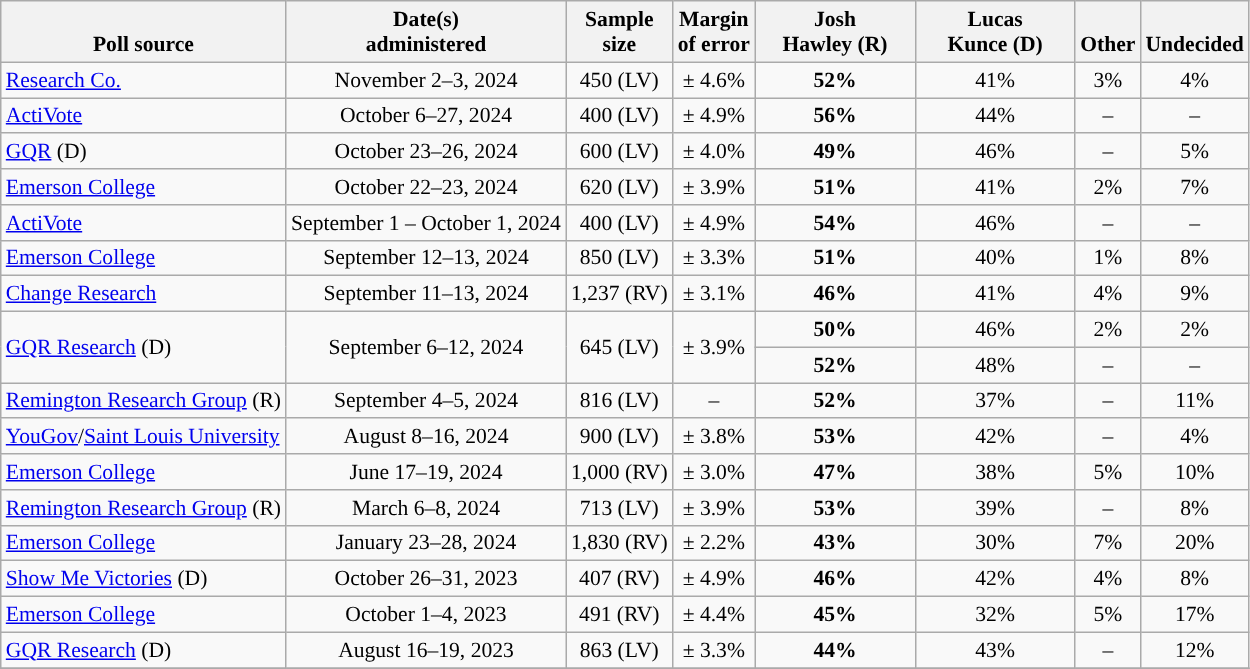<table class="wikitable" style="font-size:90%;text-align:center;">
<tr style="vertical-align:bottom">
<th>Poll source</th>
<th>Date(s)<br>administered</th>
<th>Sample<br>size</th>
<th>Margin<br>of error</th>
<th style="width:100px;">Josh<br>Hawley (R)</th>
<th style="width:100px;">Lucas<br>Kunce (D)</th>
<th>Other</th>
<th>Undecided</th>
</tr>
<tr>
<td style="text-align:left;"><a href='#'>Research Co.</a></td>
<td>November 2–3, 2024</td>
<td>450 (LV)</td>
<td>± 4.6%</td>
<td><strong>52%</strong></td>
<td>41%</td>
<td>3%</td>
<td>4%</td>
</tr>
<tr>
<td style="text-align:left;"><a href='#'>ActiVote</a></td>
<td>October 6–27, 2024</td>
<td>400 (LV)</td>
<td>± 4.9%</td>
<td><strong>56%</strong></td>
<td>44%</td>
<td>–</td>
<td>–</td>
</tr>
<tr>
<td style="text-align:left;"><a href='#'>GQR</a> (D)</td>
<td>October 23–26, 2024</td>
<td>600 (LV)</td>
<td>± 4.0%</td>
<td><strong>49%</strong></td>
<td>46%</td>
<td>–</td>
<td>5%</td>
</tr>
<tr>
<td style="text-align:left;"><a href='#'>Emerson College</a></td>
<td>October 22–23, 2024</td>
<td>620 (LV)</td>
<td>± 3.9%</td>
<td><strong>51%</strong></td>
<td>41%</td>
<td>2%</td>
<td>7%</td>
</tr>
<tr>
<td style="text-align:left;"><a href='#'>ActiVote</a></td>
<td>September 1 – October 1, 2024</td>
<td>400 (LV)</td>
<td>± 4.9%</td>
<td><strong>54%</strong></td>
<td>46%</td>
<td>–</td>
<td>–</td>
</tr>
<tr>
<td style="text-align:left;"><a href='#'>Emerson College</a></td>
<td>September 12–13, 2024</td>
<td>850 (LV)</td>
<td>± 3.3%</td>
<td><strong>51%</strong></td>
<td>40%</td>
<td>1%</td>
<td>8%</td>
</tr>
<tr>
<td style="text-align:left;"><a href='#'>Change Research</a></td>
<td>September 11–13, 2024</td>
<td>1,237 (RV)</td>
<td>± 3.1%</td>
<td><strong>46%</strong></td>
<td>41%</td>
<td>4%</td>
<td>9%</td>
</tr>
<tr>
<td rowspan=2; style="text-align:left;"><a href='#'>GQR Research</a> (D)</td>
<td rowspan=2;>September 6–12, 2024</td>
<td rowspan=2;>645 (LV)</td>
<td rowspan=2;>± 3.9%</td>
<td><strong>50%</strong></td>
<td>46%</td>
<td>2%</td>
<td>2%</td>
</tr>
<tr>
<td><strong>52%</strong></td>
<td>48%</td>
<td>–</td>
<td>–</td>
</tr>
<tr>
<td style="text-align:left;"><a href='#'>Remington Research Group</a> (R)</td>
<td>September 4–5, 2024</td>
<td>816 (LV)</td>
<td>–</td>
<td><strong>52%</strong></td>
<td>37%</td>
<td>–</td>
<td>11%</td>
</tr>
<tr>
<td style="text-align:left;"><a href='#'>YouGov</a>/<a href='#'>Saint Louis University</a></td>
<td>August 8–16, 2024</td>
<td>900 (LV)</td>
<td>± 3.8%</td>
<td><strong>53%</strong></td>
<td>42%</td>
<td>–</td>
<td>4%</td>
</tr>
<tr>
<td style="text-align:left;"><a href='#'>Emerson College</a></td>
<td>June 17–19, 2024</td>
<td>1,000 (RV)</td>
<td>± 3.0%</td>
<td><strong>47%</strong></td>
<td>38%</td>
<td>5%</td>
<td>10%</td>
</tr>
<tr>
<td style="text-align:left;"><a href='#'>Remington Research Group</a> (R)</td>
<td>March 6–8, 2024</td>
<td>713 (LV)</td>
<td>± 3.9%</td>
<td><strong>53%</strong></td>
<td>39%</td>
<td>–</td>
<td>8%</td>
</tr>
<tr>
<td style="text-align:left;"><a href='#'>Emerson College</a></td>
<td>January 23–28, 2024</td>
<td>1,830 (RV)</td>
<td>± 2.2%</td>
<td><strong>43%</strong></td>
<td>30%</td>
<td>7%</td>
<td>20%</td>
</tr>
<tr>
<td style="text-align:left;"><a href='#'>Show Me Victories</a> (D)</td>
<td>October 26–31, 2023</td>
<td>407 (RV)</td>
<td>± 4.9%</td>
<td><strong>46%</strong></td>
<td>42%</td>
<td>4%</td>
<td>8%</td>
</tr>
<tr>
<td style="text-align:left;"><a href='#'>Emerson College</a></td>
<td>October 1–4, 2023</td>
<td>491 (RV)</td>
<td>± 4.4%</td>
<td><strong>45%</strong></td>
<td>32%</td>
<td>5%</td>
<td>17%</td>
</tr>
<tr>
<td style="text-align:left"><a href='#'>GQR Research</a> (D)</td>
<td>August 16–19, 2023</td>
<td>863 (LV)</td>
<td>± 3.3%</td>
<td><strong>44%</strong></td>
<td>43%</td>
<td>–</td>
<td>12%</td>
</tr>
<tr>
</tr>
</table>
